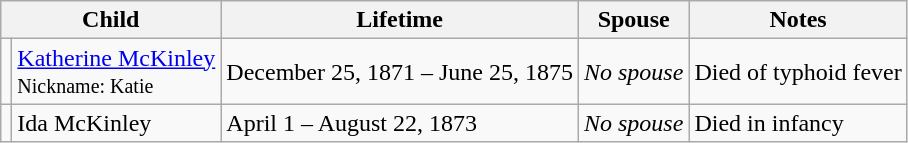<table class="wikitable">
<tr>
<th colspan="2">Child</th>
<th>Lifetime</th>
<th>Spouse</th>
<th>Notes</th>
</tr>
<tr>
<td></td>
<td><a href='#'>Katherine McKinley</a><br><small>Nickname: Katie</small></td>
<td>December 25, 1871 – June 25, 1875</td>
<td><em>No spouse</em></td>
<td>Died of typhoid fever</td>
</tr>
<tr>
<td></td>
<td>Ida McKinley</td>
<td>April 1 – August 22, 1873</td>
<td><em>No spouse</em></td>
<td>Died in infancy</td>
</tr>
</table>
